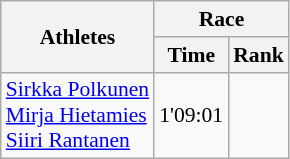<table class="wikitable" border="1" style="font-size:90%">
<tr>
<th rowspan=2>Athletes</th>
<th colspan=2>Race</th>
</tr>
<tr>
<th>Time</th>
<th>Rank</th>
</tr>
<tr>
<td><a href='#'>Sirkka Polkunen</a><br><a href='#'>Mirja Hietamies</a><br><a href='#'>Siiri Rantanen</a></td>
<td align=center>1'09:01</td>
<td align=center></td>
</tr>
</table>
